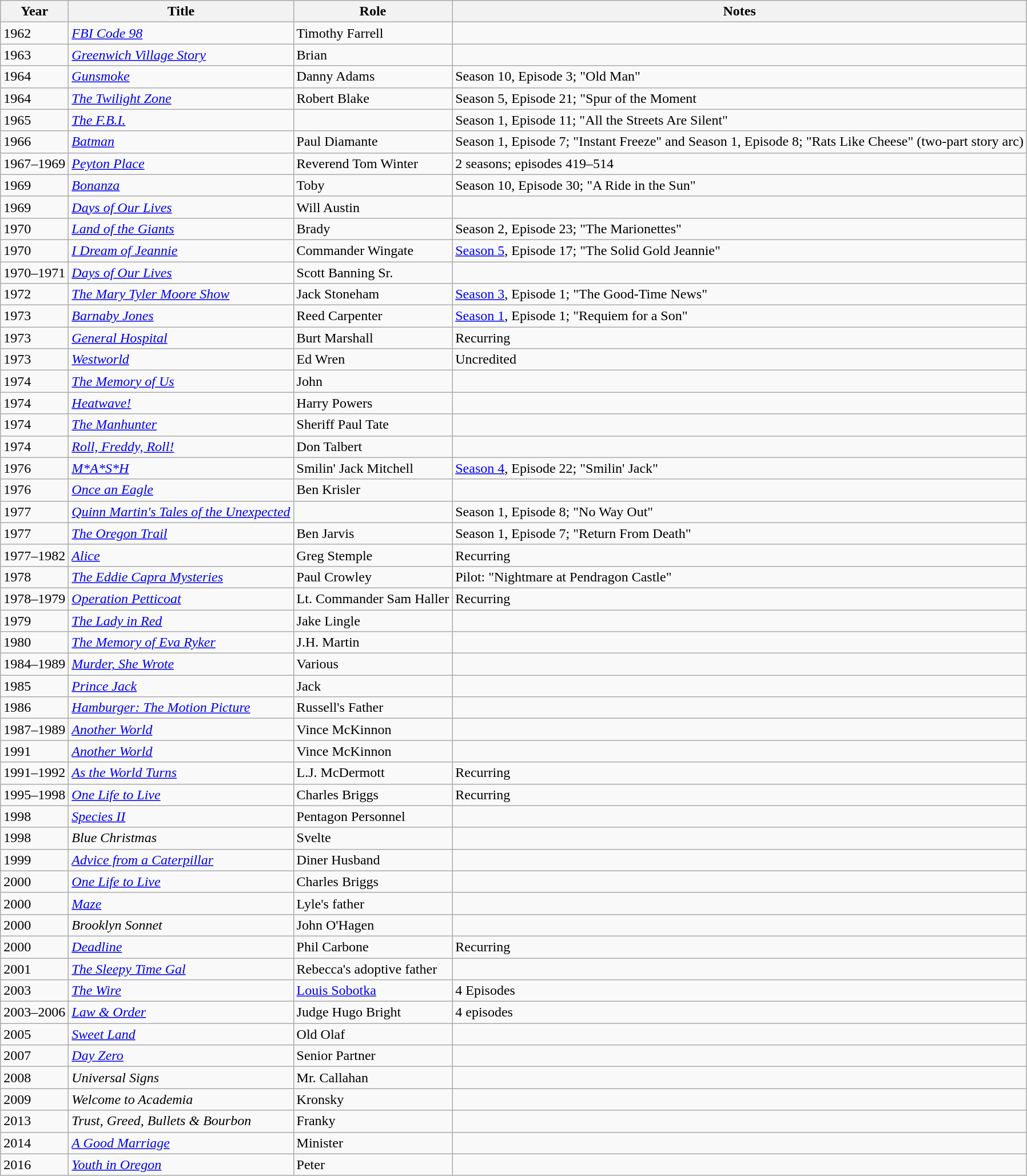<table class="wikitable sortable">
<tr>
<th>Year</th>
<th>Title</th>
<th>Role</th>
<th>Notes</th>
</tr>
<tr>
<td>1962</td>
<td><em><a href='#'>FBI Code 98</a></em></td>
<td>Timothy Farrell</td>
</tr>
<tr>
<td>1963</td>
<td><em><a href='#'>Greenwich Village Story</a></em></td>
<td>Brian</td>
<td></td>
</tr>
<tr>
<td>1964</td>
<td><em><a href='#'>Gunsmoke</a></em></td>
<td>Danny Adams</td>
<td>Season 10, Episode 3; "Old Man"</td>
</tr>
<tr>
<td>1964</td>
<td><em><a href='#'>The Twilight Zone</a></em></td>
<td>Robert Blake</td>
<td>Season 5, Episode 21; "Spur of the Moment</td>
</tr>
<tr>
<td>1965</td>
<td><em><a href='#'>The F.B.I.</a></em></td>
<td></td>
<td>Season 1, Episode 11; "All the Streets Are Silent"</td>
</tr>
<tr>
<td>1966</td>
<td><em><a href='#'>Batman</a></em></td>
<td>Paul Diamante</td>
<td>Season 1, Episode 7; "Instant Freeze" and Season 1, Episode 8; "Rats Like Cheese" (two-part story arc)</td>
</tr>
<tr>
<td>1967–1969</td>
<td><em><a href='#'>Peyton Place</a></em></td>
<td>Reverend Tom Winter</td>
<td>2 seasons; episodes 419–514</td>
</tr>
<tr>
<td>1969</td>
<td><em><a href='#'>Bonanza</a></em></td>
<td>Toby</td>
<td>Season 10, Episode 30; "A Ride in the Sun"</td>
</tr>
<tr>
<td>1969</td>
<td><em><a href='#'>Days of Our Lives</a></em></td>
<td>Will Austin</td>
</tr>
<tr>
<td>1970</td>
<td><em><a href='#'>Land of the Giants</a></em></td>
<td>Brady</td>
<td>Season 2, Episode 23; "The Marionettes"</td>
</tr>
<tr>
<td>1970</td>
<td><em><a href='#'>I Dream of Jeannie</a></em></td>
<td>Commander Wingate</td>
<td><a href='#'>Season 5</a>, Episode 17; "The Solid Gold Jeannie"</td>
</tr>
<tr>
<td>1970–1971</td>
<td><em><a href='#'>Days of Our Lives</a></em></td>
<td>Scott Banning Sr.</td>
</tr>
<tr>
<td>1972</td>
<td><em><a href='#'>The Mary Tyler Moore Show</a></em></td>
<td>Jack Stoneham</td>
<td><a href='#'>Season 3</a>, Episode 1; "The Good-Time News"</td>
</tr>
<tr>
<td>1973</td>
<td><em><a href='#'>Barnaby Jones</a></em></td>
<td>Reed Carpenter</td>
<td><a href='#'>Season 1</a>, Episode 1; "Requiem for a Son"</td>
</tr>
<tr>
<td>1973</td>
<td><em><a href='#'>General Hospital</a></em></td>
<td>Burt Marshall</td>
<td>Recurring</td>
</tr>
<tr>
<td>1973</td>
<td><em><a href='#'>Westworld</a></em></td>
<td>Ed Wren</td>
<td>Uncredited</td>
</tr>
<tr>
<td>1974</td>
<td><em><a href='#'>The Memory of Us</a></em></td>
<td>John</td>
<td></td>
</tr>
<tr>
<td>1974</td>
<td><em><a href='#'>Heatwave!</a></em></td>
<td>Harry Powers</td>
</tr>
<tr>
<td>1974</td>
<td><em><a href='#'>The Manhunter</a></em></td>
<td>Sheriff Paul Tate</td>
<td></td>
</tr>
<tr>
<td>1974</td>
<td><em><a href='#'>Roll, Freddy, Roll!</a></em></td>
<td>Don Talbert</td>
</tr>
<tr>
<td>1976</td>
<td><em><a href='#'>M*A*S*H</a></em></td>
<td>Smilin' Jack Mitchell</td>
<td><a href='#'>Season 4</a>, Episode 22; "Smilin' Jack"</td>
</tr>
<tr>
<td>1976</td>
<td><em><a href='#'>Once an Eagle</a></em></td>
<td>Ben Krisler</td>
</tr>
<tr>
<td>1977</td>
<td><em><a href='#'>Quinn Martin's Tales of the Unexpected</a></em></td>
<td></td>
<td>Season 1, Episode 8; "No Way Out"</td>
</tr>
<tr>
<td>1977</td>
<td><em><a href='#'>The Oregon Trail</a></em></td>
<td>Ben Jarvis</td>
<td>Season 1, Episode 7; "Return From Death"</td>
</tr>
<tr>
<td>1977–1982</td>
<td><em><a href='#'>Alice</a></em></td>
<td>Greg Stemple</td>
<td>Recurring</td>
</tr>
<tr>
<td>1978</td>
<td><em><a href='#'>The Eddie Capra Mysteries</a></em></td>
<td>Paul Crowley</td>
<td>Pilot: "Nightmare at Pendragon Castle"</td>
</tr>
<tr>
<td>1978–1979</td>
<td><em><a href='#'>Operation Petticoat</a></em></td>
<td>Lt. Commander Sam Haller</td>
<td>Recurring</td>
</tr>
<tr>
<td>1979</td>
<td><em><a href='#'>The Lady in Red</a></em></td>
<td>Jake Lingle</td>
<td></td>
</tr>
<tr>
<td>1980</td>
<td><em><a href='#'>The Memory of Eva Ryker</a></em></td>
<td>J.H. Martin</td>
<td></td>
</tr>
<tr>
<td>1984–1989</td>
<td><em><a href='#'>Murder, She Wrote</a></em></td>
<td>Various</td>
<td></td>
</tr>
<tr>
<td>1985</td>
<td><em><a href='#'>Prince Jack</a></em></td>
<td>Jack</td>
<td></td>
</tr>
<tr>
<td>1986</td>
<td><em><a href='#'>Hamburger: The Motion Picture</a></em></td>
<td>Russell's Father</td>
<td></td>
</tr>
<tr>
<td>1987–1989</td>
<td><em><a href='#'>Another World</a></em></td>
<td>Vince McKinnon</td>
<td></td>
</tr>
<tr>
<td>1991</td>
<td><em><a href='#'>Another World</a></em></td>
<td>Vince McKinnon</td>
<td></td>
</tr>
<tr>
<td>1991–1992</td>
<td><em><a href='#'>As the World Turns</a></em></td>
<td>L.J. McDermott</td>
<td>Recurring</td>
</tr>
<tr>
<td>1995–1998</td>
<td><em><a href='#'>One Life to Live</a></em></td>
<td>Charles Briggs</td>
<td>Recurring</td>
</tr>
<tr>
<td>1998</td>
<td><em><a href='#'>Species II</a></em></td>
<td>Pentagon Personnel</td>
<td></td>
</tr>
<tr>
<td>1998</td>
<td><em>Blue Christmas</em></td>
<td>Svelte</td>
<td></td>
</tr>
<tr>
<td>1999</td>
<td><em><a href='#'>Advice from a Caterpillar</a></em></td>
<td>Diner Husband</td>
<td></td>
</tr>
<tr>
<td>2000</td>
<td><em><a href='#'>One Life to Live</a></em></td>
<td>Charles Briggs</td>
</tr>
<tr>
<td>2000</td>
<td><em><a href='#'>Maze</a></em></td>
<td>Lyle's father</td>
<td></td>
</tr>
<tr>
<td>2000</td>
<td><em>Brooklyn Sonnet</em></td>
<td>John O'Hagen</td>
<td></td>
</tr>
<tr>
<td>2000</td>
<td><em><a href='#'>Deadline</a></em></td>
<td>Phil Carbone</td>
<td>Recurring</td>
</tr>
<tr>
<td>2001</td>
<td><em><a href='#'>The Sleepy Time Gal</a></em></td>
<td>Rebecca's adoptive father</td>
<td></td>
</tr>
<tr>
<td>2003</td>
<td><em><a href='#'>The Wire</a></em></td>
<td><a href='#'>Louis Sobotka</a></td>
<td>4 Episodes</td>
</tr>
<tr>
<td>2003–2006</td>
<td><em><a href='#'>Law & Order</a></em></td>
<td>Judge Hugo Bright</td>
<td>4 episodes</td>
</tr>
<tr>
<td>2005</td>
<td><em><a href='#'>Sweet Land</a></em></td>
<td>Old Olaf</td>
<td></td>
</tr>
<tr>
<td>2007</td>
<td><em><a href='#'>Day Zero</a></em></td>
<td>Senior Partner</td>
<td></td>
</tr>
<tr>
<td>2008</td>
<td><em>Universal Signs</em></td>
<td>Mr. Callahan</td>
<td></td>
</tr>
<tr>
<td>2009</td>
<td><em>Welcome to Academia</em></td>
<td>Kronsky</td>
<td></td>
</tr>
<tr>
<td>2013</td>
<td><em>Trust, Greed, Bullets & Bourbon</em></td>
<td>Franky</td>
<td></td>
</tr>
<tr>
<td>2014</td>
<td><em><a href='#'>A Good Marriage</a></em></td>
<td>Minister</td>
<td></td>
</tr>
<tr>
<td>2016</td>
<td><em><a href='#'>Youth in Oregon</a></em></td>
<td>Peter</td>
<td></td>
</tr>
</table>
